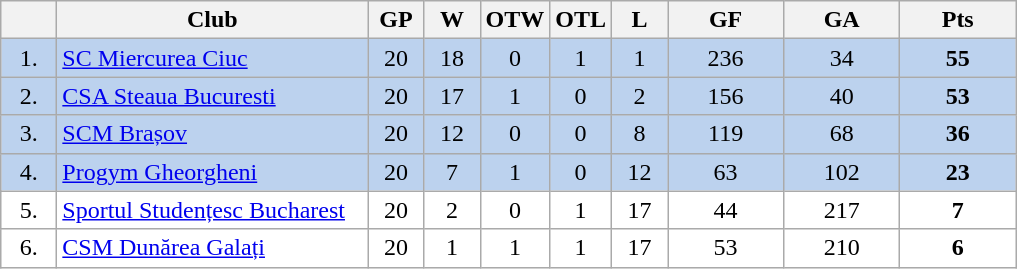<table class="wikitable">
<tr>
<th width="30"></th>
<th width="200">Club</th>
<th width="30">GP</th>
<th width="30">W</th>
<th width="30">OTW</th>
<th width="30">OTL</th>
<th width="30">L</th>
<th width="70">GF</th>
<th width="70">GA</th>
<th width="70">Pts</th>
</tr>
<tr bgcolor="#BCD2EE" align="center">
<td>1.</td>
<td align="left"><a href='#'>SC Miercurea Ciuc</a></td>
<td>20</td>
<td>18</td>
<td>0</td>
<td>1</td>
<td>1</td>
<td>236</td>
<td>34</td>
<td><strong>55</strong></td>
</tr>
<tr bgcolor="#BCD2EE" align="center">
<td>2.</td>
<td align="left"><a href='#'>CSA Steaua Bucuresti</a></td>
<td>20</td>
<td>17</td>
<td>1</td>
<td>0</td>
<td>2</td>
<td>156</td>
<td>40</td>
<td><strong>53</strong></td>
</tr>
<tr bgcolor="#BCD2EE" align="center">
<td>3.</td>
<td align="left"><a href='#'>SCM Brașov</a></td>
<td>20</td>
<td>12</td>
<td>0</td>
<td>0</td>
<td>8</td>
<td>119</td>
<td>68</td>
<td><strong>36</strong></td>
</tr>
<tr bgcolor="#BCD2EE" align="center">
<td>4.</td>
<td align="left"><a href='#'>Progym Gheorgheni</a></td>
<td>20</td>
<td>7</td>
<td>1</td>
<td>0</td>
<td>12</td>
<td>63</td>
<td>102</td>
<td><strong>23</strong></td>
</tr>
<tr bgcolor="#FFFFFF" align="center">
<td>5.</td>
<td align="left"><a href='#'>Sportul Studențesc Bucharest</a></td>
<td>20</td>
<td>2</td>
<td>0</td>
<td>1</td>
<td>17</td>
<td>44</td>
<td>217</td>
<td><strong>7</strong></td>
</tr>
<tr bgcolor="#FFFFFF" align="center">
<td>6.</td>
<td align="left"><a href='#'>CSM Dunărea Galați</a></td>
<td>20</td>
<td>1</td>
<td>1</td>
<td>1</td>
<td>17</td>
<td>53</td>
<td>210</td>
<td><strong>6</strong></td>
</tr>
</table>
